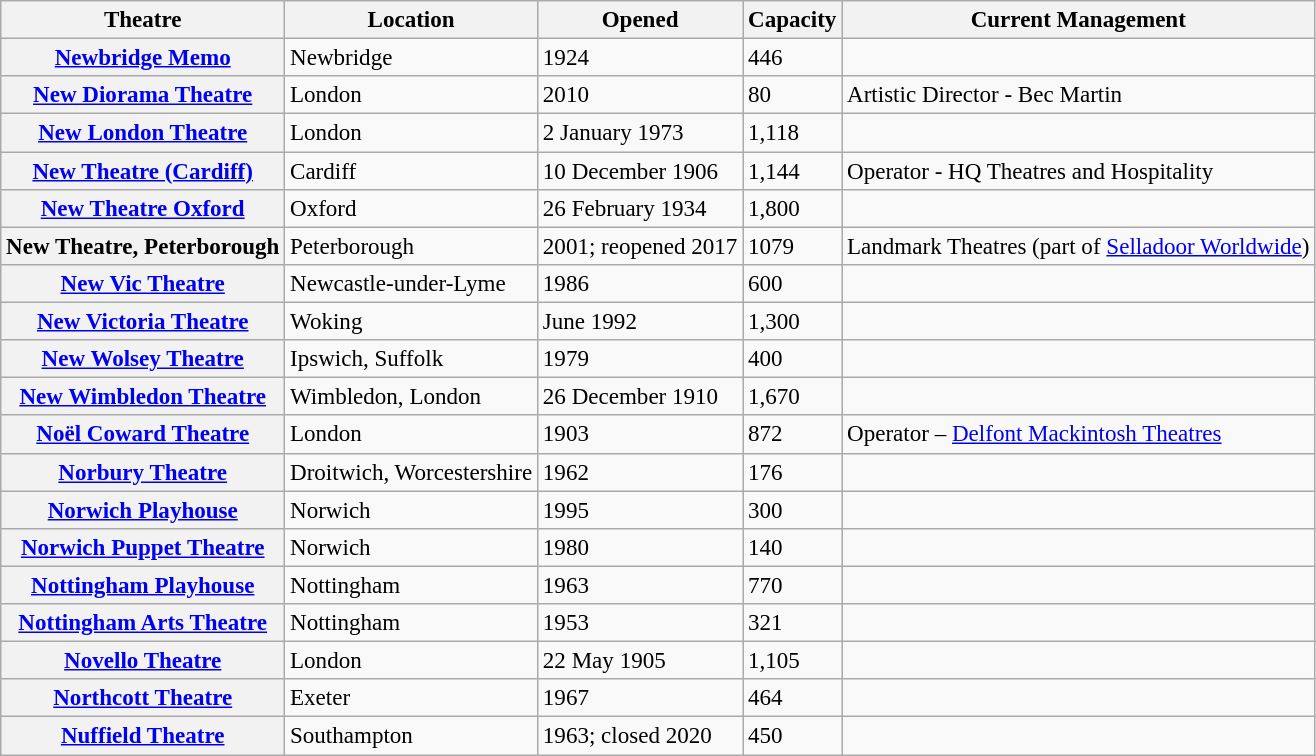<table class="wikitable" style="text-align:left; font-size:96%;">
<tr>
<th>Theatre</th>
<th>Location</th>
<th>Opened</th>
<th>Capacity</th>
<th>Current Management</th>
</tr>
<tr>
<th><a href='#'>Newbridge Memo</a></th>
<td>Newbridge</td>
<td>1924</td>
<td>446</td>
<td></td>
</tr>
<tr>
<th><a href='#'>New Diorama Theatre</a></th>
<td>London</td>
<td>2010</td>
<td>80</td>
<td>Artistic Director - Bec Martin</td>
</tr>
<tr>
<th><a href='#'>New London Theatre</a></th>
<td>London</td>
<td>2 January 1973</td>
<td>1,118</td>
<td></td>
</tr>
<tr>
<th><a href='#'>New Theatre (Cardiff)</a></th>
<td>Cardiff</td>
<td>10 December 1906</td>
<td>1,144</td>
<td>Operator - HQ Theatres and Hospitality</td>
</tr>
<tr>
<th><a href='#'>New Theatre Oxford</a></th>
<td>Oxford</td>
<td>26 February 1934</td>
<td>1,800</td>
<td></td>
</tr>
<tr>
<th>New Theatre, Peterborough</th>
<td>Peterborough</td>
<td>2001; reopened 2017</td>
<td>1079</td>
<td>Landmark Theatres (part of <a href='#'>Selladoor Worldwide</a>)</td>
</tr>
<tr>
<th><a href='#'>New Vic Theatre</a></th>
<td>Newcastle-under-Lyme</td>
<td>1986</td>
<td>600</td>
<td></td>
</tr>
<tr>
<th><a href='#'>New Victoria Theatre</a></th>
<td>Woking</td>
<td>June 1992</td>
<td>1,300</td>
<td></td>
</tr>
<tr>
<th><a href='#'>New Wolsey Theatre</a></th>
<td>Ipswich, Suffolk</td>
<td>1979</td>
<td>400</td>
<td></td>
</tr>
<tr>
<th><a href='#'>New Wimbledon Theatre</a></th>
<td>Wimbledon, London</td>
<td>26 December 1910</td>
<td>1,670</td>
<td></td>
</tr>
<tr>
<th><a href='#'>Noël Coward Theatre</a></th>
<td>London</td>
<td>1903</td>
<td>872</td>
<td>Operator – <a href='#'>Delfont Mackintosh Theatres</a></td>
</tr>
<tr>
<th><a href='#'>Norbury Theatre</a></th>
<td>Droitwich, Worcestershire</td>
<td>1962</td>
<td>176</td>
<td></td>
</tr>
<tr>
<th><a href='#'>Norwich Playhouse</a></th>
<td>Norwich</td>
<td>1995</td>
<td>300</td>
<td></td>
</tr>
<tr>
<th><a href='#'>Norwich Puppet Theatre</a></th>
<td>Norwich</td>
<td>1980</td>
<td>140</td>
<td></td>
</tr>
<tr>
<th><a href='#'>Nottingham Playhouse</a></th>
<td>Nottingham</td>
<td>1963</td>
<td>770</td>
<td></td>
</tr>
<tr>
<th><a href='#'>Nottingham Arts Theatre</a></th>
<td>Nottingham</td>
<td>1953</td>
<td>321</td>
<td></td>
</tr>
<tr>
<th><a href='#'>Novello Theatre</a></th>
<td>London</td>
<td>22 May 1905</td>
<td>1,105</td>
<td></td>
</tr>
<tr>
<th><a href='#'>Northcott Theatre</a></th>
<td>Exeter</td>
<td>1967</td>
<td>464</td>
<td></td>
</tr>
<tr>
<th><a href='#'>Nuffield Theatre</a></th>
<td>Southampton</td>
<td>1963; closed 2020</td>
<td>450</td>
<td></td>
</tr>
</table>
